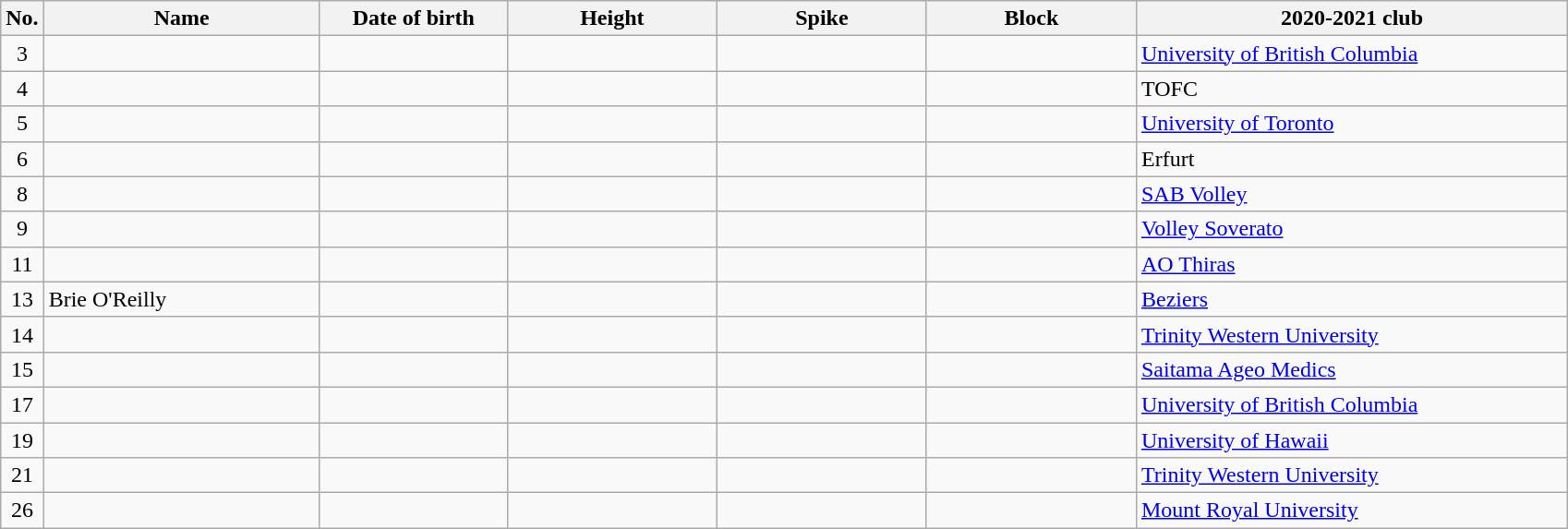<table class="wikitable sortable" style="font-size:100%; text-align:center;">
<tr>
<th>No.</th>
<th style="width:12em">Name</th>
<th style="width:8em">Date of birth</th>
<th style="width:9em">Height</th>
<th style="width:9em">Spike</th>
<th style="width:9em">Block</th>
<th style="width:19em">2020-2021 club</th>
</tr>
<tr>
<td>3</td>
<td align=left></td>
<td align=right></td>
<td></td>
<td></td>
<td></td>
<td align=left> <a href='#'>University of British Columbia</a></td>
</tr>
<tr>
<td>4</td>
<td align=left></td>
<td align=right></td>
<td></td>
<td></td>
<td></td>
<td align=left> TOFC</td>
</tr>
<tr>
<td>5</td>
<td align=left></td>
<td align=right></td>
<td></td>
<td></td>
<td></td>
<td align=left> <a href='#'>University of Toronto</a></td>
</tr>
<tr>
<td>6</td>
<td align=left></td>
<td align=right></td>
<td></td>
<td></td>
<td></td>
<td align=left> Erfurt</td>
</tr>
<tr>
<td>8</td>
<td align=left></td>
<td align=right></td>
<td></td>
<td></td>
<td></td>
<td align=left> <a href='#'>SAB Volley</a></td>
</tr>
<tr>
<td>9</td>
<td align=left></td>
<td align=right></td>
<td></td>
<td></td>
<td></td>
<td align=left> <a href='#'>Volley Soverato</a></td>
</tr>
<tr>
<td>11</td>
<td align=left></td>
<td align=right></td>
<td></td>
<td></td>
<td></td>
<td align=left> <a href='#'>AO Thiras</a></td>
</tr>
<tr>
<td>13</td>
<td align=left>Brie O'Reilly</td>
<td align="right"></td>
<td></td>
<td></td>
<td></td>
<td align=left> <a href='#'>Beziers</a></td>
</tr>
<tr>
<td>14</td>
<td align=left></td>
<td align=right></td>
<td></td>
<td></td>
<td></td>
<td align=left> <a href='#'>Trinity Western University</a></td>
</tr>
<tr>
<td>15</td>
<td align=left></td>
<td align=right></td>
<td></td>
<td></td>
<td></td>
<td align=left> <a href='#'>Saitama Ageo Medics</a></td>
</tr>
<tr>
<td>17</td>
<td align=left></td>
<td align=right></td>
<td></td>
<td></td>
<td></td>
<td align=left> <a href='#'>University of British Columbia</a></td>
</tr>
<tr>
<td>19</td>
<td align=left></td>
<td align=right></td>
<td></td>
<td></td>
<td></td>
<td align=left> <a href='#'>University of Hawaii</a></td>
</tr>
<tr>
<td>21</td>
<td align=left></td>
<td align=right></td>
<td></td>
<td></td>
<td></td>
<td align=left> <a href='#'>Trinity Western University</a></td>
</tr>
<tr>
<td>26</td>
<td align=left></td>
<td align=right></td>
<td></td>
<td></td>
<td></td>
<td align=left> <a href='#'>Mount Royal University</a></td>
</tr>
</table>
